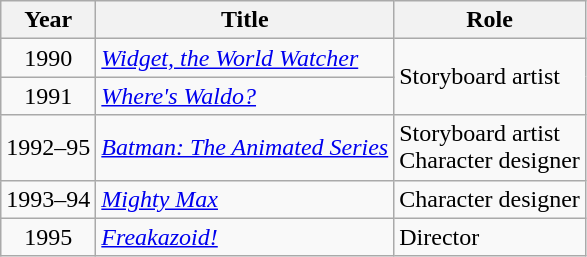<table class="wikitable" style="text-align:center; margin-right:auto">
<tr>
<th>Year</th>
<th>Title</th>
<th>Role</th>
</tr>
<tr>
<td>1990</td>
<td style="text-align:left;"><em><a href='#'>Widget, the World Watcher</a></em></td>
<td rowspan="2" style="text-align:left;">Storyboard artist</td>
</tr>
<tr>
<td>1991</td>
<td style="text-align:left;"><em><a href='#'>Where's Waldo?</a></em></td>
</tr>
<tr>
<td>1992–95</td>
<td style="text-align:left;"><em><a href='#'>Batman: The Animated Series</a></em></td>
<td style="text-align:left;">Storyboard artist<br>Character designer</td>
</tr>
<tr>
<td>1993–94</td>
<td style="text-align:left;"><em><a href='#'>Mighty Max</a></em></td>
<td style="text-align:left;">Character designer</td>
</tr>
<tr>
<td>1995</td>
<td style="text-align:left;"><em><a href='#'>Freakazoid!</a></em></td>
<td style="text-align:left;">Director</td>
</tr>
</table>
